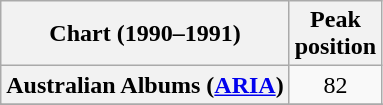<table class="wikitable sortable plainrowheaders">
<tr>
<th>Chart (1990–1991)</th>
<th>Peak<br>position</th>
</tr>
<tr>
<th scope="row">Australian Albums (<a href='#'>ARIA</a>)</th>
<td style="text-align:center;">82</td>
</tr>
<tr>
</tr>
<tr>
</tr>
<tr>
</tr>
<tr>
</tr>
</table>
